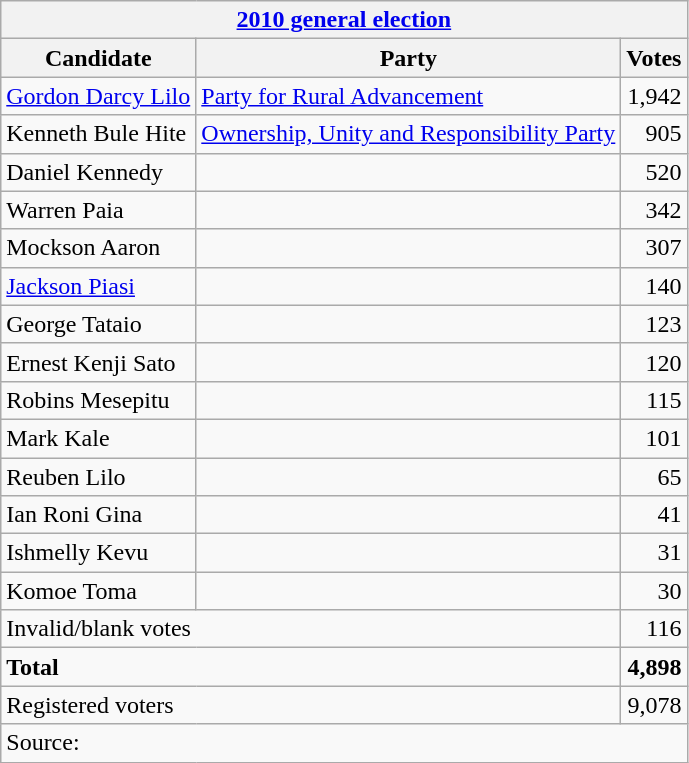<table class=wikitable style=text-align:left>
<tr>
<th colspan=3><a href='#'>2010 general election</a></th>
</tr>
<tr>
<th>Candidate</th>
<th>Party</th>
<th>Votes</th>
</tr>
<tr>
<td><a href='#'>Gordon Darcy Lilo</a></td>
<td><a href='#'>Party for Rural Advancement</a></td>
<td align=right>1,942</td>
</tr>
<tr>
<td>Kenneth Bule Hite</td>
<td><a href='#'>Ownership, Unity and Responsibility Party</a></td>
<td align=right>905</td>
</tr>
<tr>
<td>Daniel Kennedy</td>
<td></td>
<td align=right>520</td>
</tr>
<tr>
<td>Warren Paia</td>
<td></td>
<td align=right>342</td>
</tr>
<tr>
<td>Mockson Aaron</td>
<td></td>
<td align=right>307</td>
</tr>
<tr>
<td><a href='#'>Jackson Piasi</a></td>
<td></td>
<td align=right>140</td>
</tr>
<tr>
<td>George Tataio</td>
<td></td>
<td align=right>123</td>
</tr>
<tr>
<td>Ernest Kenji Sato</td>
<td></td>
<td align=right>120</td>
</tr>
<tr>
<td>Robins Mesepitu</td>
<td></td>
<td align=right>115</td>
</tr>
<tr>
<td>Mark Kale</td>
<td></td>
<td align=right>101</td>
</tr>
<tr>
<td>Reuben Lilo</td>
<td></td>
<td align=right>65</td>
</tr>
<tr>
<td>Ian Roni Gina</td>
<td></td>
<td align=right>41</td>
</tr>
<tr>
<td>Ishmelly Kevu</td>
<td></td>
<td align=right>31</td>
</tr>
<tr>
<td>Komoe Toma</td>
<td></td>
<td align=right>30</td>
</tr>
<tr>
<td colspan=2>Invalid/blank votes</td>
<td align=right>116</td>
</tr>
<tr>
<td colspan=2><strong>Total</strong></td>
<td align=right><strong>4,898</strong></td>
</tr>
<tr>
<td colspan=2>Registered voters</td>
<td align=right>9,078</td>
</tr>
<tr>
<td colspan=3>Source: </td>
</tr>
</table>
